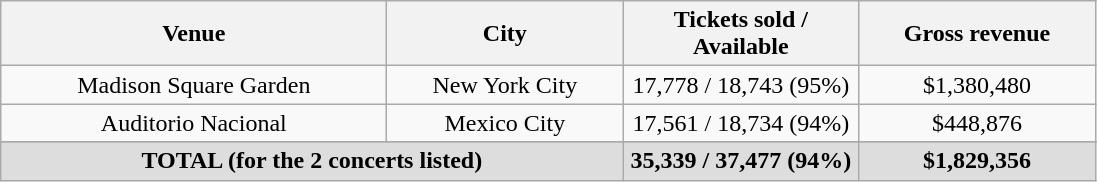<table class="wikitable" style="text-align:center">
<tr>
<th style="width:250px;">Venue</th>
<th style="width:150px;">City</th>
<th style="width:150px;">Tickets sold / Available</th>
<th style="width:150px;">Gross revenue</th>
</tr>
<tr>
<td>Madison Square Garden</td>
<td>New York City</td>
<td>17,778 / 18,743 (95%)</td>
<td>$1,380,480</td>
</tr>
<tr>
<td>Auditorio Nacional</td>
<td>Mexico City</td>
<td>17,561 / 18,734 (94%)</td>
<td>$448,876</td>
</tr>
<tr>
</tr>
<tr style="background:#ddd;">
<td colspan="2"><strong>TOTAL (for the 2 concerts listed)</strong></td>
<td><strong>35,339 / 37,477 (94%)</strong></td>
<td><strong>$1,829,356</strong></td>
</tr>
</table>
